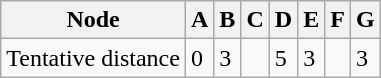<table class="wikitable">
<tr>
<th>Node</th>
<th>A</th>
<th>B</th>
<th>C</th>
<th>D</th>
<th>E</th>
<th>F</th>
<th>G</th>
</tr>
<tr>
<td>Tentative distance</td>
<td>0</td>
<td>3</td>
<td></td>
<td>5</td>
<td>3</td>
<td></td>
<td>3</td>
</tr>
</table>
